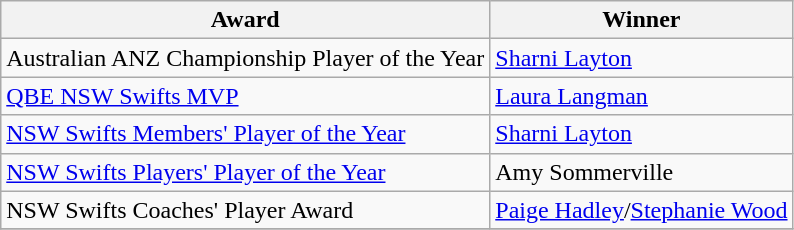<table class="wikitable collapsible">
<tr>
<th>Award</th>
<th>Winner</th>
</tr>
<tr>
<td>Australian ANZ Championship Player of the Year </td>
<td><a href='#'>Sharni Layton</a></td>
</tr>
<tr>
<td><a href='#'>QBE NSW Swifts MVP</a></td>
<td><a href='#'>Laura Langman</a></td>
</tr>
<tr>
<td><a href='#'>NSW Swifts Members' Player of the Year</a></td>
<td><a href='#'>Sharni Layton</a></td>
</tr>
<tr>
<td><a href='#'>NSW Swifts Players' Player of the Year</a></td>
<td>Amy Sommerville</td>
</tr>
<tr>
<td>NSW Swifts Coaches' Player Award</td>
<td><a href='#'>Paige Hadley</a>/<a href='#'>Stephanie Wood</a></td>
</tr>
<tr>
</tr>
</table>
